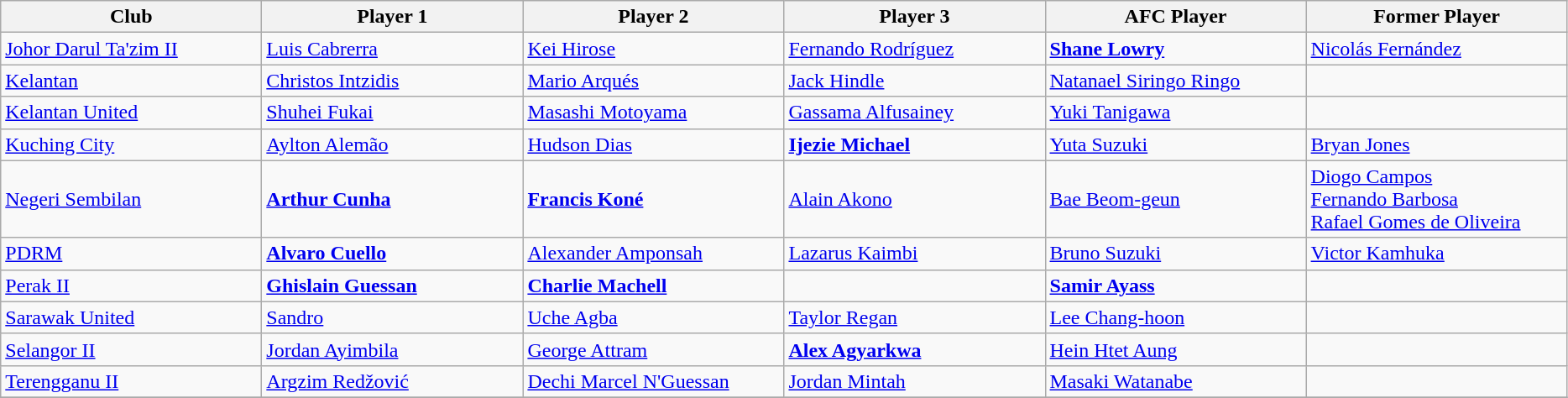<table class="sortable wikitable">
<tr>
<th style="width:200px;">Club</th>
<th style="width:200px;">Player 1</th>
<th style="width:200px;">Player 2</th>
<th style="width:200px;">Player 3</th>
<th style="width:200px;">AFC Player</th>
<th style="width:200px;">Former Player</th>
</tr>
<tr>
<td><a href='#'>Johor Darul Ta'zim II</a></td>
<td> <a href='#'>Luis Cabrerra</a></td>
<td> <a href='#'>Kei Hirose</a></td>
<td> <a href='#'>Fernando Rodríguez</a></td>
<td> <strong><a href='#'>Shane Lowry</a></strong></td>
<td> <a href='#'>Nicolás Fernández</a></td>
</tr>
<tr>
<td><a href='#'>Kelantan</a></td>
<td> <a href='#'>Christos Intzidis</a></td>
<td> <a href='#'>Mario Arqués</a></td>
<td> <a href='#'>Jack Hindle</a></td>
<td> <a href='#'>Natanael Siringo Ringo</a></td>
<td></td>
</tr>
<tr>
<td><a href='#'>Kelantan United</a></td>
<td> <a href='#'>Shuhei Fukai</a></td>
<td> <a href='#'>Masashi Motoyama</a></td>
<td> <a href='#'>Gassama Alfusainey</a></td>
<td> <a href='#'>Yuki Tanigawa</a></td>
<td></td>
</tr>
<tr>
<td><a href='#'>Kuching City</a></td>
<td> <a href='#'>Aylton Alemão</a></td>
<td> <a href='#'>Hudson Dias</a></td>
<td> <strong><a href='#'>Ijezie Michael</a> </strong></td>
<td> <a href='#'>Yuta Suzuki</a></td>
<td> <a href='#'>Bryan Jones</a></td>
</tr>
<tr>
<td><a href='#'>Negeri Sembilan</a></td>
<td> <strong> <a href='#'>Arthur Cunha</a> </strong></td>
<td> <strong> <a href='#'>Francis Koné</a> </strong></td>
<td> <a href='#'>Alain Akono</a></td>
<td> <a href='#'>Bae Beom-geun</a></td>
<td> <a href='#'>Diogo Campos</a> <br>  <a href='#'>Fernando Barbosa</a> <br>  <a href='#'>Rafael Gomes de Oliveira</a></td>
</tr>
<tr>
<td><a href='#'>PDRM</a></td>
<td> <strong><a href='#'>Alvaro Cuello</a></strong></td>
<td> <a href='#'>Alexander Amponsah</a></td>
<td> <a href='#'>Lazarus Kaimbi</a></td>
<td> <a href='#'>Bruno Suzuki</a></td>
<td> <a href='#'>Victor Kamhuka</a></td>
</tr>
<tr>
<td><a href='#'>Perak II</a></td>
<td> <strong><a href='#'>Ghislain Guessan</a> </strong></td>
<td> <strong><a href='#'>Charlie Machell</a> </strong></td>
<td></td>
<td> <strong><a href='#'>Samir Ayass</a></strong></td>
<td></td>
</tr>
<tr>
<td><a href='#'>Sarawak United</a></td>
<td> <a href='#'>Sandro</a></td>
<td> <a href='#'>Uche Agba</a></td>
<td> <a href='#'>Taylor Regan</a></td>
<td> <a href='#'>Lee Chang-hoon</a></td>
<td></td>
</tr>
<tr>
<td><a href='#'>Selangor II</a></td>
<td> <a href='#'>Jordan Ayimbila</a></td>
<td> <a href='#'>George Attram</a></td>
<td> <strong><a href='#'>Alex Agyarkwa</a> </strong></td>
<td> <a href='#'>Hein Htet Aung</a></td>
<td></td>
</tr>
<tr>
<td><a href='#'>Terengganu II</a></td>
<td> <a href='#'>Argzim Redžović</a></td>
<td> <a href='#'>Dechi Marcel N'Guessan</a></td>
<td> <a href='#'>Jordan Mintah</a></td>
<td> <a href='#'>Masaki Watanabe</a></td>
<td></td>
</tr>
<tr>
</tr>
</table>
